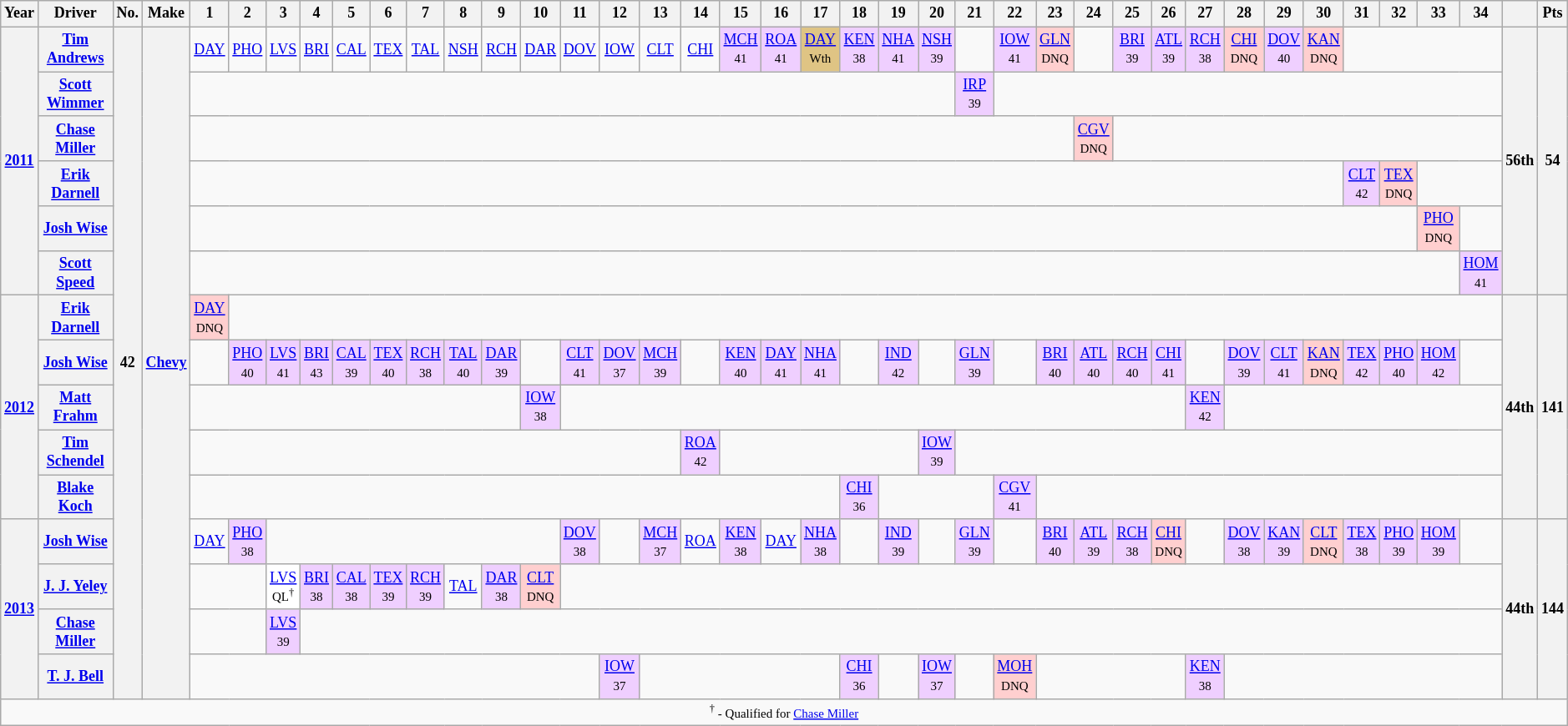<table class="wikitable" style="text-align:center; font-size:75%">
<tr>
<th>Year</th>
<th>Driver</th>
<th>No.</th>
<th>Make</th>
<th>1</th>
<th>2</th>
<th>3</th>
<th>4</th>
<th>5</th>
<th>6</th>
<th>7</th>
<th>8</th>
<th>9</th>
<th>10</th>
<th>11</th>
<th>12</th>
<th>13</th>
<th>14</th>
<th>15</th>
<th>16</th>
<th>17</th>
<th>18</th>
<th>19</th>
<th>20</th>
<th>21</th>
<th>22</th>
<th>23</th>
<th>24</th>
<th>25</th>
<th>26</th>
<th>27</th>
<th>28</th>
<th>29</th>
<th>30</th>
<th>31</th>
<th>32</th>
<th>33</th>
<th>34</th>
<th></th>
<th>Pts</th>
</tr>
<tr>
<th rowspan=6><a href='#'>2011</a></th>
<th><a href='#'>Tim Andrews</a></th>
<th rowspan=15>42</th>
<th rowspan=15><a href='#'>Chevy</a></th>
<td><a href='#'>DAY</a></td>
<td><a href='#'>PHO</a></td>
<td><a href='#'>LVS</a></td>
<td><a href='#'>BRI</a></td>
<td><a href='#'>CAL</a></td>
<td><a href='#'>TEX</a></td>
<td><a href='#'>TAL</a></td>
<td><a href='#'>NSH</a></td>
<td><a href='#'>RCH</a></td>
<td><a href='#'>DAR</a></td>
<td><a href='#'>DOV</a></td>
<td><a href='#'>IOW</a></td>
<td><a href='#'>CLT</a></td>
<td><a href='#'>CHI</a></td>
<td style="background:#EFCFFF;"><a href='#'>MCH</a><br><small>41</small></td>
<td style="background:#EFCFFF;"><a href='#'>ROA</a><br><small>41</small></td>
<td style="background:#DFC484;"><a href='#'>DAY</a><br><small>Wth</small></td>
<td style="background:#EFCFFF;"><a href='#'>KEN</a><br><small>38</small></td>
<td style="background:#EFCFFF;"><a href='#'>NHA</a><br><small>41</small></td>
<td style="background:#EFCFFF;"><a href='#'>NSH</a><br><small>39</small></td>
<td></td>
<td style="background:#EFCFFF;"><a href='#'>IOW</a><br><small>41</small></td>
<td style="background:#FFCFCF;"><a href='#'>GLN</a><br><small>DNQ</small></td>
<td></td>
<td style="background:#EFCFFF;"><a href='#'>BRI</a><br><small>39</small></td>
<td style="background:#EFCFFF;"><a href='#'>ATL</a><br><small>39</small></td>
<td style="background:#EFCFFF;"><a href='#'>RCH</a><br><small>38</small></td>
<td style="background:#FFCFCF;"><a href='#'>CHI</a><br><small>DNQ</small></td>
<td style="background:#EFCFFF;"><a href='#'>DOV</a><br><small>40</small></td>
<td style="background:#FFCFCF;"><a href='#'>KAN</a><br><small>DNQ</small></td>
<td colspan=4></td>
<th rowspan=6>56th</th>
<th rowspan=6>54</th>
</tr>
<tr>
<th><a href='#'>Scott Wimmer</a></th>
<td colspan=20></td>
<td style="background:#EFCFFF;"><a href='#'>IRP</a><br><small>39</small></td>
<td colspan=13></td>
</tr>
<tr>
<th><a href='#'>Chase Miller</a></th>
<td colspan=23></td>
<td style="background:#FFCFCF;"><a href='#'>CGV</a><br><small>DNQ</small></td>
<td colspan=10></td>
</tr>
<tr>
<th><a href='#'>Erik Darnell</a></th>
<td colspan=30></td>
<td style="background:#EFCFFF;"><a href='#'>CLT</a><br><small>42</small></td>
<td style="background:#FFCFCF;"><a href='#'>TEX</a><br><small>DNQ</small></td>
<td colspan=2></td>
</tr>
<tr>
<th><a href='#'>Josh Wise</a></th>
<td colspan=32></td>
<td style="background:#FFCFCF;"><a href='#'>PHO</a><br><small>DNQ</small></td>
<td></td>
</tr>
<tr>
<th><a href='#'>Scott Speed</a></th>
<td colspan=33></td>
<td style="background:#EFCFFF;"><a href='#'>HOM</a><br><small>41</small></td>
</tr>
<tr>
<th rowspan=5><a href='#'>2012</a></th>
<th><a href='#'>Erik Darnell</a></th>
<td style="background:#FFCFCF;"><a href='#'>DAY</a><br><small>DNQ</small></td>
<td colspan=33></td>
<th rowspan=5>44th</th>
<th rowspan=5>141</th>
</tr>
<tr>
<th><a href='#'>Josh Wise</a></th>
<td></td>
<td style="background:#EFCFFF;"><a href='#'>PHO</a><br><small>40</small></td>
<td style="background:#EFCFFF;"><a href='#'>LVS</a><br><small>41</small></td>
<td style="background:#EFCFFF;"><a href='#'>BRI</a><br><small>43</small></td>
<td style="background:#EFCFFF;"><a href='#'>CAL</a><br><small>39</small></td>
<td style="background:#EFCFFF;"><a href='#'>TEX</a><br><small>40</small></td>
<td style="background:#EFCFFF;"><a href='#'>RCH</a><br><small>38</small></td>
<td style="background:#EFCFFF;"><a href='#'>TAL</a><br><small>40</small></td>
<td style="background:#EFCFFF;"><a href='#'>DAR</a><br><small>39</small></td>
<td></td>
<td style="background:#EFCFFF;"><a href='#'>CLT</a><br><small>41</small></td>
<td style="background:#EFCFFF;"><a href='#'>DOV</a><br><small>37</small></td>
<td style="background:#EFCFFF;"><a href='#'>MCH</a><br><small>39</small></td>
<td></td>
<td style="background:#EFCFFF;"><a href='#'>KEN</a><br><small>40</small></td>
<td style="background:#EFCFFF;"><a href='#'>DAY</a><br><small>41</small></td>
<td style="background:#EFCFFF;"><a href='#'>NHA</a><br><small>41</small></td>
<td></td>
<td style="background:#EFCFFF;"><a href='#'>IND</a><br><small>42</small></td>
<td></td>
<td style="background:#EFCFFF;"><a href='#'>GLN</a><br><small>39</small></td>
<td></td>
<td style="background:#EFCFFF;"><a href='#'>BRI</a><br><small>40</small></td>
<td style="background:#EFCFFF;"><a href='#'>ATL</a><br><small>40</small></td>
<td style="background:#EFCFFF;"><a href='#'>RCH</a><br><small>40</small></td>
<td style="background:#EFCFFF;"><a href='#'>CHI</a><br><small>41</small></td>
<td></td>
<td style="background:#EFCFFF;"><a href='#'>DOV</a><br><small>39</small></td>
<td style="background:#EFCFFF;"><a href='#'>CLT</a><br><small>41</small></td>
<td style="background:#FFCFCF;"><a href='#'>KAN</a><br><small>DNQ</small></td>
<td style="background:#EFCFFF;"><a href='#'>TEX</a><br><small>42</small></td>
<td style="background:#EFCFFF;"><a href='#'>PHO</a><br><small>40</small></td>
<td style="background:#EFCFFF;"><a href='#'>HOM</a><br><small>42</small></td>
<td></td>
</tr>
<tr>
<th><a href='#'>Matt Frahm</a></th>
<td colspan=9></td>
<td style="background:#EFCFFF;"><a href='#'>IOW</a><br><small>38</small></td>
<td colspan=16></td>
<td style="background:#EFCFFF;"><a href='#'>KEN</a><br><small>42</small></td>
<td colspan=7></td>
</tr>
<tr>
<th><a href='#'>Tim Schendel</a></th>
<td colspan=13></td>
<td style="background:#EFCFFF;"><a href='#'>ROA</a><br><small>42</small></td>
<td colspan=5></td>
<td style="background:#EFCFFF;"><a href='#'>IOW</a><br><small>39</small></td>
<td colspan=14></td>
</tr>
<tr>
<th><a href='#'>Blake Koch</a></th>
<td colspan=17></td>
<td style="background:#EFCFFF;"><a href='#'>CHI</a><br><small>36</small></td>
<td colspan=3></td>
<td style="background:#EFCFFF;"><a href='#'>CGV</a><br><small>41</small></td>
<td colspan=12></td>
</tr>
<tr>
<th rowspan=4><a href='#'>2013</a></th>
<th><a href='#'>Josh Wise</a></th>
<td><a href='#'>DAY</a></td>
<td style="background:#EFCFFF;"><a href='#'>PHO</a><br><small>38</small></td>
<td colspan=8></td>
<td style="background:#EFCFFF;"><a href='#'>DOV</a><br><small>38</small></td>
<td></td>
<td style="background:#EFCFFF;"><a href='#'>MCH</a><br><small>37</small></td>
<td><a href='#'>ROA</a></td>
<td style="background:#EFCFFF;"><a href='#'>KEN</a><br><small>38</small></td>
<td><a href='#'>DAY</a></td>
<td style="background:#EFCFFF;"><a href='#'>NHA</a><br><small>38</small></td>
<td></td>
<td style="background:#EFCFFF;"><a href='#'>IND</a><br><small>39</small></td>
<td></td>
<td style="background:#EFCFFF;"><a href='#'>GLN</a><br><small>39</small></td>
<td></td>
<td style="background:#EFCFFF;"><a href='#'>BRI</a><br><small>40</small></td>
<td style="background:#EFCFFF;"><a href='#'>ATL</a><br><small>39</small></td>
<td style="background:#EFCFFF;"><a href='#'>RCH</a><br><small>38</small></td>
<td style="background:#FFCFCF;"><a href='#'>CHI</a><br><small>DNQ</small></td>
<td></td>
<td style="background:#EFCFFF;"><a href='#'>DOV</a><br><small>38</small></td>
<td style="background:#EFCFFF;"><a href='#'>KAN</a><br><small>39</small></td>
<td style="background:#FFCFCF;"><a href='#'>CLT</a><br><small>DNQ</small></td>
<td style="background:#EFCFFF;"><a href='#'>TEX</a><br><small>38</small></td>
<td style="background:#EFCFFF;"><a href='#'>PHO</a><br><small>39</small></td>
<td style="background:#EFCFFF;"><a href='#'>HOM</a><br><small>39</small></td>
<td></td>
<th rowspan=4>44th</th>
<th rowspan=4>144</th>
</tr>
<tr>
<th><a href='#'>J. J. Yeley</a></th>
<td colspan=2></td>
<td style="background:#FFFFFF;"><a href='#'>LVS</a><br><small>QL<sup>†</sup></small></td>
<td style="background:#EFCFFF;"><a href='#'>BRI</a><br><small>38</small></td>
<td style="background:#EFCFFF;"><a href='#'>CAL</a><br><small>38</small></td>
<td style="background:#EFCFFF;"><a href='#'>TEX</a><br><small>39</small></td>
<td style="background:#EFCFFF;"><a href='#'>RCH</a><br><small>39</small></td>
<td><a href='#'>TAL</a></td>
<td style="background:#EFCFFF;"><a href='#'>DAR</a><br><small>38</small></td>
<td style="background:#FFCFCF;"><a href='#'>CLT</a><br><small>DNQ</small></td>
<td colspan=24></td>
</tr>
<tr>
<th><a href='#'>Chase Miller</a></th>
<td colspan=2></td>
<td style="background:#EFCFFF;"><a href='#'>LVS</a><br><small>39</small></td>
<td colspan=31></td>
</tr>
<tr>
<th><a href='#'>T. J. Bell</a></th>
<td colspan=11></td>
<td style="background:#EFCFFF;"><a href='#'>IOW</a><br><small>37</small></td>
<td colspan=5></td>
<td style="background:#EFCFFF;"><a href='#'>CHI</a><br><small>36</small></td>
<td></td>
<td style="background:#EFCFFF;"><a href='#'>IOW</a><br><small>37</small></td>
<td></td>
<td style="background:#FFCFCF;"><a href='#'>MOH</a><br><small>DNQ</small></td>
<td colspan=4></td>
<td style="background:#EFCFFF;"><a href='#'>KEN</a><br><small>38</small></td>
<td colspan=7></td>
</tr>
<tr>
<td colspan=42><small><sup>†</sup> - Qualified for <a href='#'>Chase Miller</a></small></td>
</tr>
</table>
